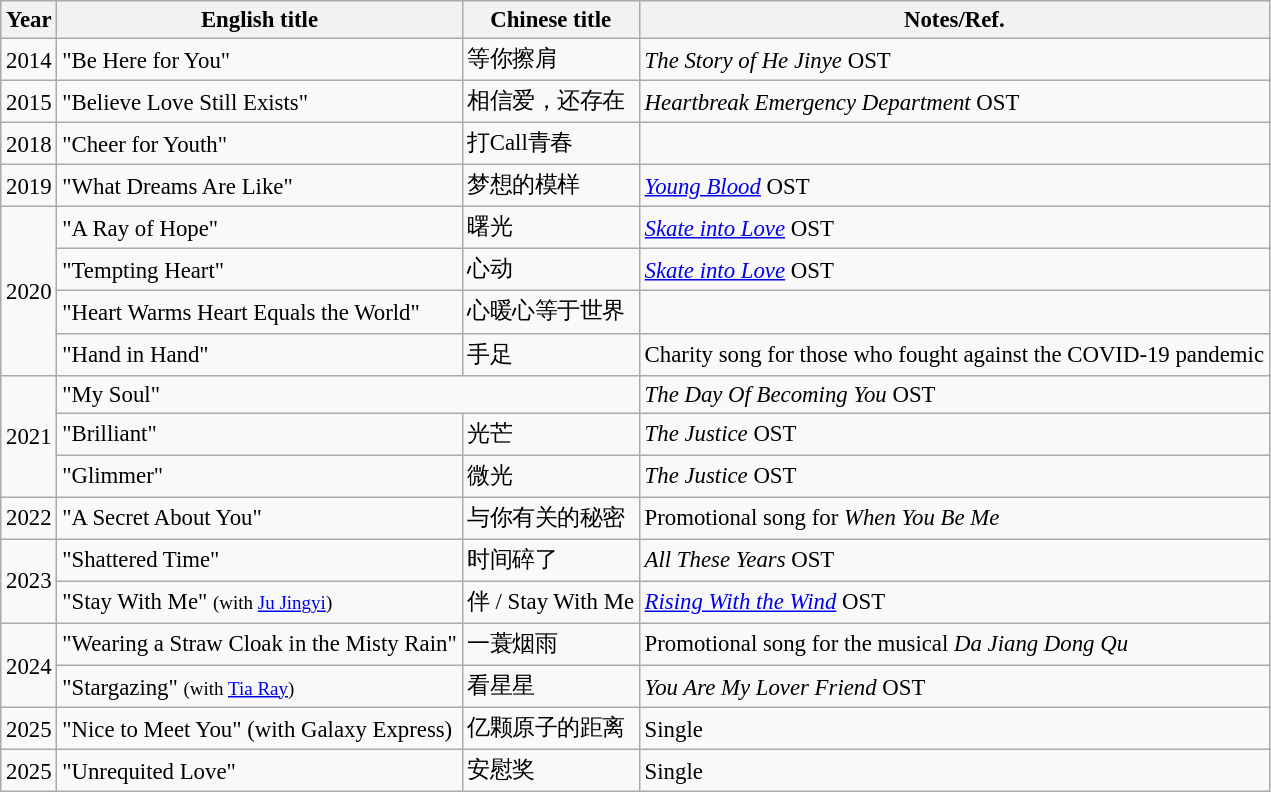<table class="wikitable sortable" style="font-size:95%">
<tr>
<th>Year</th>
<th>English title</th>
<th>Chinese title</th>
<th>Notes/Ref.</th>
</tr>
<tr>
<td>2014</td>
<td>"Be Here for You"</td>
<td>等你擦肩</td>
<td><em>The Story of He Jinye</em> OST</td>
</tr>
<tr>
<td>2015</td>
<td>"Believe Love Still Exists"</td>
<td>相信爱，还存在</td>
<td><em>Heartbreak Emergency Department</em> OST</td>
</tr>
<tr>
<td>2018</td>
<td>"Cheer for Youth"</td>
<td>打Call青春</td>
<td></td>
</tr>
<tr>
<td>2019</td>
<td>"What Dreams Are Like"</td>
<td>梦想的模样</td>
<td><em><a href='#'>Young Blood</a></em> OST</td>
</tr>
<tr>
<td rowspan=4>2020</td>
<td>"A Ray of Hope"</td>
<td>曙光</td>
<td><em><a href='#'>Skate into Love</a></em> OST</td>
</tr>
<tr>
<td>"Tempting Heart"</td>
<td>心动</td>
<td><em><a href='#'>Skate into Love</a></em> OST</td>
</tr>
<tr>
<td>"Heart Warms Heart Equals the World"</td>
<td>心暖心等于世界</td>
<td></td>
</tr>
<tr>
<td>"Hand in Hand"</td>
<td>手足</td>
<td>Charity song for those who fought against the COVID-19 pandemic</td>
</tr>
<tr>
<td rowspan="3">2021</td>
<td colspan="2">"My Soul"</td>
<td><em>The Day Of Becoming You</em> OST</td>
</tr>
<tr>
<td>"Brilliant"</td>
<td>光芒</td>
<td><em>The Justice</em> OST</td>
</tr>
<tr>
<td>"Glimmer"</td>
<td>微光</td>
<td><em>The Justice</em> OST</td>
</tr>
<tr>
<td>2022</td>
<td>"A Secret About You"</td>
<td>与你有关的秘密</td>
<td>Promotional song for <em>When You Be Me</em></td>
</tr>
<tr>
<td rowspan="2">2023</td>
<td>"Shattered Time"</td>
<td>时间碎了</td>
<td><em>All These Years</em> OST</td>
</tr>
<tr>
<td>"Stay With Me" <small>(with <a href='#'>Ju Jingyi</a>)</small></td>
<td>伴 / Stay With Me</td>
<td><em><a href='#'>Rising With the Wind</a></em> OST</td>
</tr>
<tr>
<td rowspan="2">2024</td>
<td>"Wearing a Straw Cloak in the Misty Rain"</td>
<td>一蓑烟雨</td>
<td>Promotional song for the musical <em>Da Jiang Dong Qu</em></td>
</tr>
<tr>
<td>"Stargazing" <small>(with <a href='#'>Tia Ray</a>)</small></td>
<td>看星星</td>
<td><em>You Are My Lover Friend</em> OST</td>
</tr>
<tr>
<td>2025</td>
<td>"Nice to Meet You" (with Galaxy Express)</td>
<td>亿颗原子的距离</td>
<td>Single</td>
</tr>
<tr>
<td>2025</td>
<td>"Unrequited Love"</td>
<td>安慰奖</td>
<td>Single</td>
</tr>
</table>
